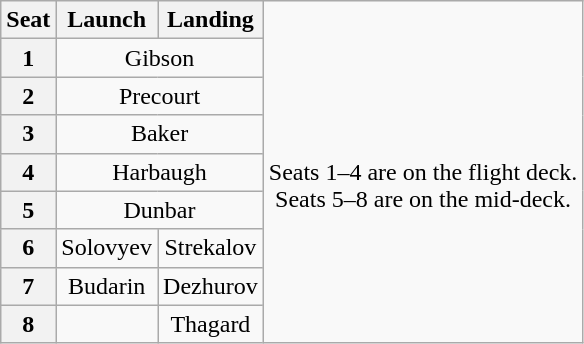<table class="wikitable" style="text-align:center">
<tr>
<th>Seat</th>
<th>Launch</th>
<th>Landing</th>
<td rowspan=9><br>Seats 1–4 are on the flight deck.<br>Seats 5–8 are on the mid-deck.</td>
</tr>
<tr>
<th>1</th>
<td colspan=2>Gibson</td>
</tr>
<tr>
<th>2</th>
<td colspan=2>Precourt</td>
</tr>
<tr>
<th>3</th>
<td colspan=2>Baker</td>
</tr>
<tr>
<th>4</th>
<td colspan=2>Harbaugh</td>
</tr>
<tr>
<th>5</th>
<td colspan=2>Dunbar</td>
</tr>
<tr>
<th>6</th>
<td>Solovyev</td>
<td>Strekalov</td>
</tr>
<tr>
<th>7</th>
<td>Budarin</td>
<td>Dezhurov</td>
</tr>
<tr>
<th>8</th>
<td></td>
<td>Thagard</td>
</tr>
</table>
